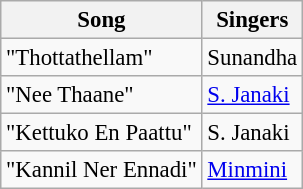<table class="wikitable" style="font-size:95%;">
<tr>
<th>Song</th>
<th>Singers</th>
</tr>
<tr>
<td>"Thottathellam"</td>
<td>Sunandha</td>
</tr>
<tr>
<td>"Nee Thaane"</td>
<td><a href='#'>S. Janaki</a></td>
</tr>
<tr>
<td>"Kettuko En Paattu"</td>
<td>S. Janaki</td>
</tr>
<tr>
<td>"Kannil Ner Ennadi"</td>
<td><a href='#'>Minmini</a></td>
</tr>
</table>
